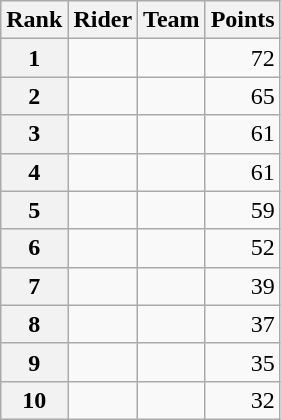<table class="wikitable">
<tr>
<th scope="col">Rank</th>
<th scope="col">Rider</th>
<th scope="col">Team</th>
<th scope="col">Points</th>
</tr>
<tr>
<th scope="row">1</th>
<td>  </td>
<td></td>
<td style="text-align:right;">72</td>
</tr>
<tr>
<th scope="row">2</th>
<td></td>
<td></td>
<td style="text-align:right;">65</td>
</tr>
<tr>
<th scope="row">3</th>
<td></td>
<td></td>
<td style="text-align:right;">61</td>
</tr>
<tr>
<th scope="row">4</th>
<td> </td>
<td></td>
<td style="text-align:right;">61</td>
</tr>
<tr>
<th scope="row">5</th>
<td>  </td>
<td></td>
<td style="text-align:right;">59</td>
</tr>
<tr>
<th scope="row">6</th>
<td></td>
<td></td>
<td style="text-align:right;">52</td>
</tr>
<tr>
<th scope="row">7</th>
<td></td>
<td></td>
<td style="text-align:right;">39</td>
</tr>
<tr>
<th scope="row">8</th>
<td></td>
<td></td>
<td style="text-align:right;">37</td>
</tr>
<tr>
<th scope="row">9</th>
<td></td>
<td></td>
<td style="text-align:right;">35</td>
</tr>
<tr>
<th scope="row">10</th>
<td> </td>
<td></td>
<td style="text-align:right;">32</td>
</tr>
</table>
